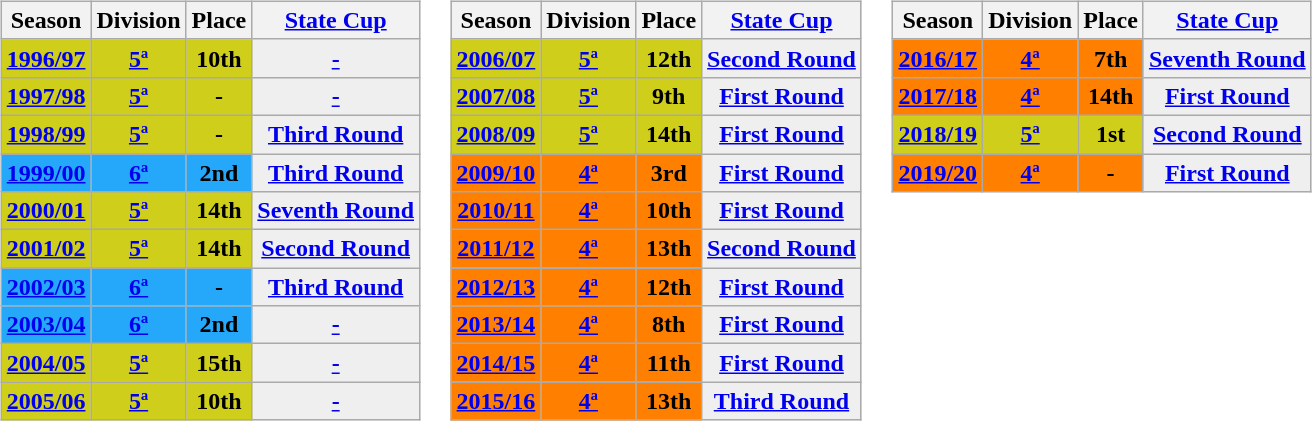<table>
<tr>
<td style="vertical-align:top;"><br><table class="wikitable">
<tr style="background:#f0f6fa;">
<th><strong>Season</strong></th>
<th><strong>Division</strong></th>
<th><strong>Place</strong></th>
<th><strong><a href='#'>State Cup</a></strong></th>
</tr>
<tr>
<th style="background:#CECE1B;"><a href='#'>1996/97</a></th>
<th style="background:#CECE1B;"><a href='#'>5ª</a></th>
<th style="background:#CECE1B;">10th</th>
<th style="background:#efefef;"><a href='#'>-</a></th>
</tr>
<tr>
<th style="background:#CECE1B;"><a href='#'>1997/98</a></th>
<th style="background:#CECE1B;"><a href='#'>5ª</a></th>
<th style="background:#CECE1B;">-</th>
<th style="background:#efefef;"><a href='#'>-</a></th>
</tr>
<tr>
<th style="background:#CECE1B;"><a href='#'>1998/99</a></th>
<th style="background:#CECE1B;"><a href='#'>5ª</a></th>
<th style="background:#CECE1B;">-</th>
<th style="background:#efefef;"><a href='#'>Third Round</a></th>
</tr>
<tr>
<th style="background:#25A8F9;"><a href='#'>1999/00</a></th>
<th style="background:#25A8F9;"><a href='#'>6ª</a></th>
<th style="background:#25A8F9;">2nd</th>
<th style="background:#efefef;"><a href='#'>Third Round</a></th>
</tr>
<tr>
<th style="background:#CECE1B;"><a href='#'>2000/01</a></th>
<th style="background:#CECE1B;"><a href='#'>5ª</a></th>
<th style="background:#CECE1B;">14th</th>
<th style="background:#efefef;"><a href='#'>Seventh Round</a></th>
</tr>
<tr>
<th style="background:#CECE1B;"><a href='#'>2001/02</a></th>
<th style="background:#CECE1B;"><a href='#'>5ª</a></th>
<th style="background:#CECE1B;">14th</th>
<th style="background:#efefef;"><a href='#'>Second Round</a></th>
</tr>
<tr>
<th style="background:#25A8F9;"><a href='#'>2002/03</a></th>
<th style="background:#25A8F9;"><a href='#'>6ª</a></th>
<th style="background:#25A8F9;">-</th>
<th style="background:#efefef;"><a href='#'>Third Round</a></th>
</tr>
<tr>
<th style="background:#25A8F9;"><a href='#'>2003/04</a></th>
<th style="background:#25A8F9;"><a href='#'>6ª</a></th>
<th style="background:#25A8F9;">2nd</th>
<th style="background:#efefef;"><a href='#'>-</a></th>
</tr>
<tr>
<th style="background:#CECE1B;"><a href='#'>2004/05</a></th>
<th style="background:#CECE1B;"><a href='#'>5ª</a></th>
<th style="background:#CECE1B;">15th</th>
<th style="background:#efefef;"><a href='#'>-</a></th>
</tr>
<tr>
<th style="background:#CECE1B;"><a href='#'>2005/06</a></th>
<th style="background:#CECE1B;"><a href='#'>5ª</a></th>
<th style="background:#CECE1B;">10th</th>
<th style="background:#efefef;"><a href='#'>-</a></th>
</tr>
</table>
</td>
<td style="vertical-align:top;"><br><table class="wikitable">
<tr style="background:#f0f6fa;">
<th><strong>Season</strong></th>
<th><strong>Division</strong></th>
<th><strong>Place</strong></th>
<th><strong><a href='#'>State Cup</a></strong></th>
</tr>
<tr>
<th style="background:#CECE1B;"><a href='#'>2006/07</a></th>
<th style="background:#CECE1B;"><a href='#'>5ª</a></th>
<th style="background:#CECE1B;">12th</th>
<th style="background:#efefef;"><a href='#'>Second Round</a></th>
</tr>
<tr>
<th style="background:#CECE1B;"><a href='#'>2007/08</a></th>
<th style="background:#CECE1B;"><a href='#'>5ª</a></th>
<th style="background:#CECE1B;">9th</th>
<th style="background:#efefef;"><a href='#'>First Round</a></th>
</tr>
<tr>
<th style="background:#CECE1B;"><a href='#'>2008/09</a></th>
<th style="background:#CECE1B;"><a href='#'>5ª</a></th>
<th style="background:#CECE1B;">14th</th>
<th style="background:#efefef;"><a href='#'>First Round</a></th>
</tr>
<tr>
<th style="background:#FF7F00;"><a href='#'>2009/10</a></th>
<th style="background:#FF7F00;"><a href='#'>4ª</a></th>
<th style="background:#FF7F00;">3rd</th>
<th style="background:#efefef;"><a href='#'>First Round</a></th>
</tr>
<tr>
<th style="background:#FF7F00;"><a href='#'>2010/11</a></th>
<th style="background:#FF7F00;"><a href='#'>4ª</a></th>
<th style="background:#FF7F00;">10th</th>
<th style="background:#efefef;"><a href='#'>First Round</a></th>
</tr>
<tr>
<th style="background:#FF7F00;"><a href='#'>2011/12</a></th>
<th style="background:#FF7F00;"><a href='#'>4ª</a></th>
<th style="background:#FF7F00;">13th</th>
<th style="background:#efefef;"><a href='#'>Second Round</a></th>
</tr>
<tr>
<th style="background:#FF7F00;"><a href='#'>2012/13</a></th>
<th style="background:#FF7F00;"><a href='#'>4ª</a></th>
<th style="background:#FF7F00;">12th</th>
<th style="background:#efefef;"><a href='#'>First Round</a></th>
</tr>
<tr>
<th style="background:#FF7F00;"><a href='#'>2013/14</a></th>
<th style="background:#FF7F00;"><a href='#'>4ª</a></th>
<th style="background:#FF7F00;">8th</th>
<th style="background:#efefef;"><a href='#'>First Round</a></th>
</tr>
<tr>
<th style="background:#FF7F00;"><a href='#'>2014/15</a></th>
<th style="background:#FF7F00;"><a href='#'>4ª</a></th>
<th style="background:#FF7F00;">11th</th>
<th style="background:#efefef;"><a href='#'>First Round</a></th>
</tr>
<tr>
<th style="background:#FF7F00;"><a href='#'>2015/16</a></th>
<th style="background:#FF7F00;"><a href='#'>4ª</a></th>
<th style="background:#FF7F00;">13th</th>
<th style="background:#efefef;"><a href='#'>Third Round</a></th>
</tr>
</table>
</td>
<td style="vertical-align:top;"><br><table class="wikitable">
<tr style="background:#f0f6fa;">
<th><strong>Season</strong></th>
<th><strong>Division</strong></th>
<th><strong>Place</strong></th>
<th><strong><a href='#'>State Cup</a></strong></th>
</tr>
<tr>
<th style="background:#FF7F00;"><a href='#'>2016/17</a></th>
<th style="background:#FF7F00;"><a href='#'>4ª</a></th>
<th style="background:#FF7F00;">7th</th>
<th style="background:#efefef;"><a href='#'>Seventh Round</a></th>
</tr>
<tr>
<th style="background:#FF7F00;"><a href='#'>2017/18</a></th>
<th style="background:#FF7F00;"><a href='#'>4ª</a></th>
<th style="background:#FF7F00;">14th</th>
<th style="background:#efefef;"><a href='#'>First Round</a></th>
</tr>
<tr>
<th style="background:#CECE1B;"><a href='#'>2018/19</a></th>
<th style="background:#CECE1B;"><a href='#'>5ª</a></th>
<th style="background:#CECE1B;">1st</th>
<th style="background:#efefef;"><a href='#'>Second Round</a></th>
</tr>
<tr>
<th style="background:#FF7F00;"><a href='#'>2019/20</a></th>
<th style="background:#FF7F00;"><a href='#'>4ª</a></th>
<th style="background:#FF7F00;">-</th>
<th style="background:#efefef;"><a href='#'>First Round</a></th>
</tr>
</table>
</td>
</tr>
</table>
